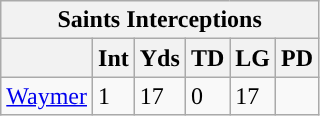<table class="wikitable">
<tr>
<th colspan="6">Saints Interceptions</th>
</tr>
<tr>
<th></th>
<th>Int</th>
<th>Yds</th>
<th>TD</th>
<th>LG</th>
<th>PD</th>
</tr>
<tr>
<td><a href='#'>Waymer</a></td>
<td>1</td>
<td>17</td>
<td>0</td>
<td>17</td>
<td></td>
</tr>
</table>
